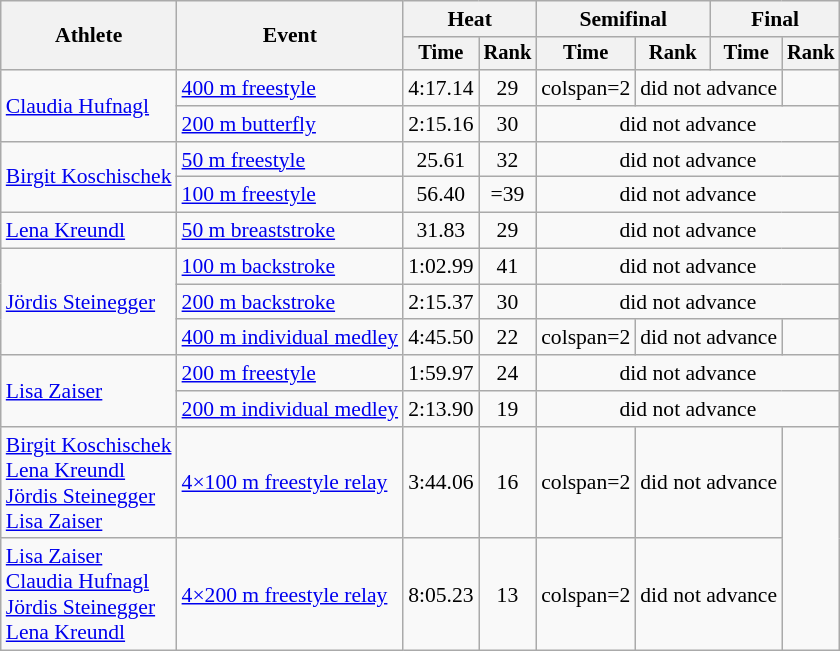<table class=wikitable style="font-size:90%">
<tr>
<th rowspan="2">Athlete</th>
<th rowspan="2">Event</th>
<th colspan="2">Heat</th>
<th colspan="2">Semifinal</th>
<th colspan="2">Final</th>
</tr>
<tr style="font-size:95%">
<th>Time</th>
<th>Rank</th>
<th>Time</th>
<th>Rank</th>
<th>Time</th>
<th>Rank</th>
</tr>
<tr align=center>
<td align=left rowspan=2><a href='#'>Claudia Hufnagl</a></td>
<td align=left><a href='#'>400 m freestyle</a></td>
<td>4:17.14</td>
<td>29</td>
<td>colspan=2 </td>
<td colspan=2>did not advance</td>
</tr>
<tr align=center>
<td align=left><a href='#'>200 m butterfly</a></td>
<td>2:15.16</td>
<td>30</td>
<td colspan=4>did not advance</td>
</tr>
<tr align=center>
<td align=left rowspan=2><a href='#'>Birgit Koschischek</a></td>
<td align=left><a href='#'>50 m freestyle</a></td>
<td>25.61</td>
<td>32</td>
<td colspan=4>did not advance</td>
</tr>
<tr align=center>
<td align=left><a href='#'>100 m freestyle</a></td>
<td>56.40</td>
<td>=39</td>
<td colspan=4>did not advance</td>
</tr>
<tr align=center>
<td align=left><a href='#'>Lena Kreundl</a></td>
<td align=left><a href='#'>50 m breaststroke</a></td>
<td>31.83</td>
<td>29</td>
<td colspan=4>did not advance</td>
</tr>
<tr align=center>
<td align=left rowspan=3><a href='#'>Jördis Steinegger</a></td>
<td align=left><a href='#'>100 m backstroke</a></td>
<td>1:02.99</td>
<td>41</td>
<td colspan=4>did not advance</td>
</tr>
<tr align=center>
<td align=left><a href='#'>200 m backstroke</a></td>
<td>2:15.37</td>
<td>30</td>
<td colspan=4>did not advance</td>
</tr>
<tr align=center>
<td align=left><a href='#'>400 m individual medley</a></td>
<td>4:45.50</td>
<td>22</td>
<td>colspan=2 </td>
<td colspan=2>did not advance</td>
</tr>
<tr align=center>
<td align=left rowspan=2><a href='#'>Lisa Zaiser</a></td>
<td align=left><a href='#'>200 m freestyle</a></td>
<td>1:59.97</td>
<td>24</td>
<td colspan=4>did not advance</td>
</tr>
<tr align=center>
<td align=left><a href='#'>200 m individual medley</a></td>
<td>2:13.90</td>
<td>19</td>
<td colspan=4>did not advance</td>
</tr>
<tr align=center>
<td align=left><a href='#'>Birgit Koschischek</a><br><a href='#'>Lena Kreundl</a><br><a href='#'>Jördis Steinegger</a><br><a href='#'>Lisa Zaiser</a></td>
<td align=left><a href='#'>4×100 m freestyle relay</a></td>
<td>3:44.06</td>
<td>16</td>
<td>colspan=2 </td>
<td colspan=2>did not advance</td>
</tr>
<tr align=center>
<td align=left><a href='#'>Lisa Zaiser</a><br><a href='#'>Claudia Hufnagl</a><br><a href='#'>Jördis Steinegger</a><br><a href='#'>Lena Kreundl</a></td>
<td align=left><a href='#'>4×200 m freestyle relay</a></td>
<td>8:05.23</td>
<td>13</td>
<td>colspan=2 </td>
<td colspan=2>did not advance</td>
</tr>
</table>
